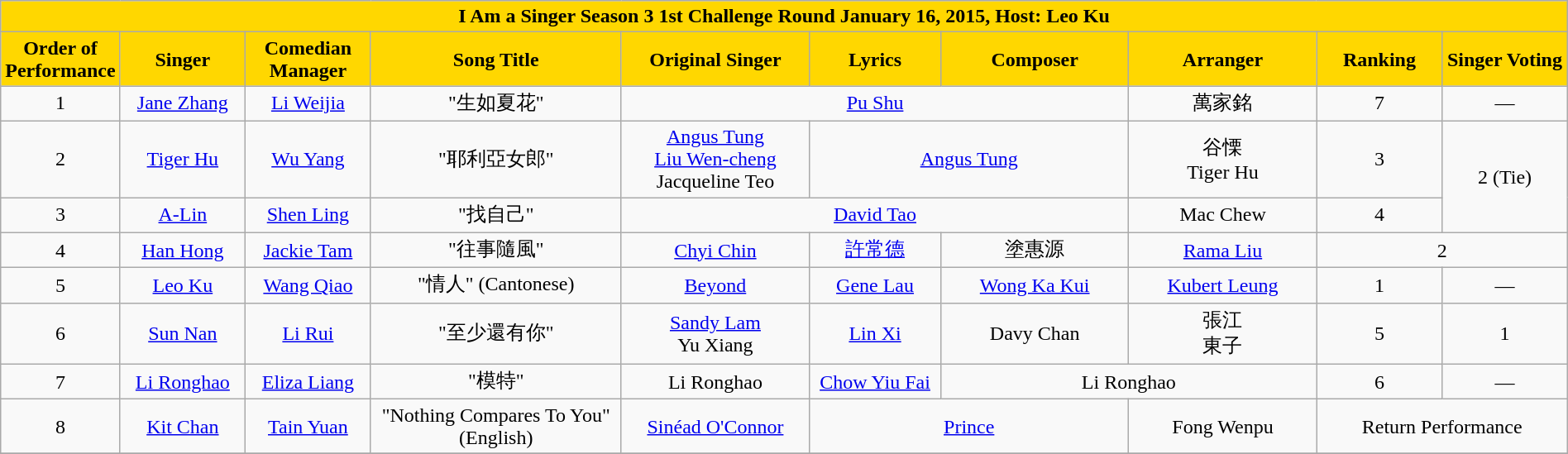<table class="wikitable sortable mw-collapsible" width="100%" style="text-align:center">
<tr align=center style="background:gold">
<td colspan="10"><div> <strong>I Am a Singer Season 3 1st Challenge Round January 16, 2015, Host: Leo Ku</strong></div></td>
</tr>
<tr align=center style="background:gold">
<td style="width:7%"><strong>Order of Performance</strong></td>
<td style="width:8%"><strong>Singer</strong></td>
<td style="width:8%"><strong>Comedian Manager</strong></td>
<td style="width:16%"><strong>Song Title</strong></td>
<td style="width:12%"><strong>Original Singer</strong></td>
<td style=width:15%"><strong>Lyrics</strong></td>
<td style="width:12%"><strong>Composer</strong></td>
<td style="width:12%"><strong>Arranger</strong></td>
<td style="width:8%"><strong>Ranking</strong></td>
<td style="width:8%"><strong>Singer Voting</strong></td>
</tr>
<tr>
<td>1</td>
<td><a href='#'>Jane Zhang</a></td>
<td><a href='#'>Li Weijia</a></td>
<td>"生如夏花"</td>
<td colspan="3"><a href='#'>Pu Shu</a></td>
<td>萬家銘</td>
<td>7</td>
<td>—</td>
</tr>
<tr>
<td>2</td>
<td><a href='#'>Tiger Hu</a></td>
<td><a href='#'>Wu Yang</a></td>
<td>"耶利亞女郎"</td>
<td><a href='#'>Angus Tung</a><br><a href='#'>Liu Wen-cheng</a><br>Jacqueline Teo</td>
<td colspan="2"><a href='#'>Angus Tung</a></td>
<td>谷慄<br>Tiger Hu</td>
<td>3</td>
<td rowspan="2">2 (Tie)</td>
</tr>
<tr>
<td>3</td>
<td><a href='#'>A-Lin</a></td>
<td><a href='#'>Shen Ling</a></td>
<td>"找自己"</td>
<td colspan="3"><a href='#'>David Tao</a></td>
<td>Mac Chew</td>
<td>4</td>
</tr>
<tr>
<td>4</td>
<td><a href='#'>Han Hong</a></td>
<td><a href='#'>Jackie Tam</a></td>
<td>"往事隨風"</td>
<td><a href='#'>Chyi Chin</a></td>
<td><a href='#'>許常德</a></td>
<td>塗惠源</td>
<td><a href='#'>Rama Liu</a></td>
<td colspan="2">2</td>
</tr>
<tr>
<td>5</td>
<td><a href='#'>Leo Ku</a></td>
<td><a href='#'>Wang Qiao</a></td>
<td>"情人" (Cantonese)</td>
<td><a href='#'>Beyond</a></td>
<td><a href='#'>Gene Lau</a></td>
<td><a href='#'>Wong Ka Kui</a></td>
<td><a href='#'>Kubert Leung</a></td>
<td>1</td>
<td>—</td>
</tr>
<tr>
<td>6</td>
<td><a href='#'>Sun Nan</a></td>
<td><a href='#'>Li Rui</a></td>
<td>"至少還有你"</td>
<td><a href='#'>Sandy Lam</a><br>Yu Xiang</td>
<td><a href='#'>Lin Xi</a></td>
<td>Davy Chan</td>
<td>張江<br>東子</td>
<td>5</td>
<td>1</td>
</tr>
<tr>
<td>7</td>
<td><a href='#'>Li Ronghao</a></td>
<td><a href='#'>Eliza Liang</a></td>
<td>"模特"</td>
<td>Li Ronghao</td>
<td><a href='#'>Chow Yiu Fai</a></td>
<td colspan="2">Li Ronghao</td>
<td>6</td>
<td>—</td>
</tr>
<tr>
<td>8</td>
<td><a href='#'>Kit Chan</a></td>
<td><a href='#'>Tain Yuan</a></td>
<td>"Nothing Compares To You" (English)</td>
<td><a href='#'>Sinéad O'Connor</a></td>
<td colspan="2"><a href='#'>Prince</a></td>
<td>Fong Wenpu</td>
<td colspan="2">Return Performance</td>
</tr>
<tr>
</tr>
</table>
